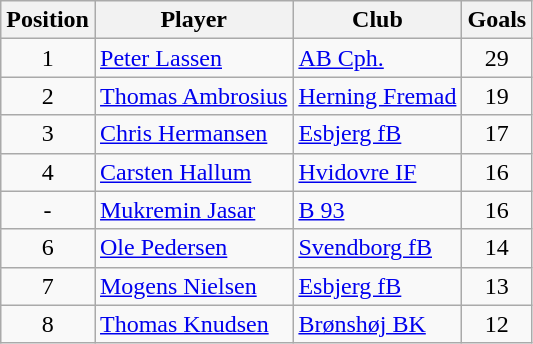<table class="wikitable" style="text-align: center;">
<tr>
<th>Position</th>
<th>Player</th>
<th>Club</th>
<th>Goals</th>
</tr>
<tr>
<td>1</td>
<td align="left"><a href='#'>Peter Lassen</a></td>
<td align="left"><a href='#'>AB Cph.</a></td>
<td>29</td>
</tr>
<tr>
<td>2</td>
<td align="left"><a href='#'>Thomas Ambrosius</a></td>
<td align="left"><a href='#'>Herning Fremad</a></td>
<td>19</td>
</tr>
<tr>
<td>3</td>
<td align="left"><a href='#'>Chris Hermansen</a></td>
<td align="left"><a href='#'>Esbjerg fB</a></td>
<td>17</td>
</tr>
<tr>
<td>4</td>
<td align="left"><a href='#'>Carsten Hallum</a></td>
<td align="left"><a href='#'>Hvidovre IF</a></td>
<td>16</td>
</tr>
<tr>
<td>-</td>
<td align="left"><a href='#'>Mukremin Jasar</a></td>
<td align="left"><a href='#'>B 93</a></td>
<td>16</td>
</tr>
<tr>
<td>6</td>
<td align="left"><a href='#'>Ole Pedersen</a></td>
<td align="left"><a href='#'>Svendborg fB</a></td>
<td>14</td>
</tr>
<tr>
<td>7</td>
<td align="left"><a href='#'>Mogens Nielsen</a></td>
<td align="left"><a href='#'>Esbjerg fB</a></td>
<td>13</td>
</tr>
<tr>
<td>8</td>
<td align="left"><a href='#'>Thomas Knudsen</a></td>
<td align="left"><a href='#'>Brønshøj BK</a></td>
<td>12</td>
</tr>
</table>
